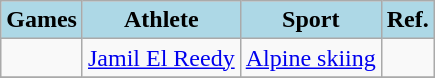<table class="wikitable" style="text-align:center">
<tr>
<th style="background-color:lightblue">Games</th>
<th style="background-color:lightblue">Athlete</th>
<th style="background-color:lightblue">Sport</th>
<th style="background-color:lightblue">Ref.</th>
</tr>
<tr>
<td align=left></td>
<td><a href='#'>Jamil El Reedy</a></td>
<td><a href='#'>Alpine skiing</a></td>
<td></td>
</tr>
<tr>
</tr>
</table>
